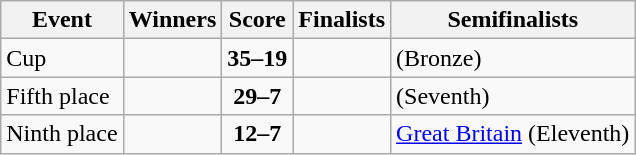<table class="wikitable">
<tr>
<th>Event</th>
<th>Winners</th>
<th>Score</th>
<th>Finalists</th>
<th>Semifinalists</th>
</tr>
<tr>
<td>Cup</td>
<td><strong></strong></td>
<td align=center><strong>35–19</strong></td>
<td></td>
<td> (Bronze)<br></td>
</tr>
<tr>
<td>Fifth place</td>
<td><strong></strong></td>
<td align=center><strong>29–7</strong></td>
<td></td>
<td> (Seventh)<br></td>
</tr>
<tr>
<td>Ninth place</td>
<td><strong></strong></td>
<td align=center><strong>12–7</strong></td>
<td></td>
<td> <a href='#'>Great Britain</a> (Eleventh)<br></td>
</tr>
</table>
